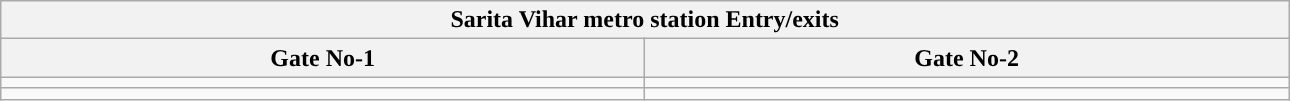<table class="wikitable" style="text-align: center;" width="68%">
<tr>
<th align="center" colspan="3" style="background:#"><span>Sarita Vihar metro station Entry/exits</span></th>
</tr>
<tr>
<th style="width:15%;">Gate No-1</th>
<th style="width:15%;">Gate No-2</th>
</tr>
<tr>
<td></td>
<td></td>
</tr>
<tr>
<td></td>
<td></td>
</tr>
</table>
